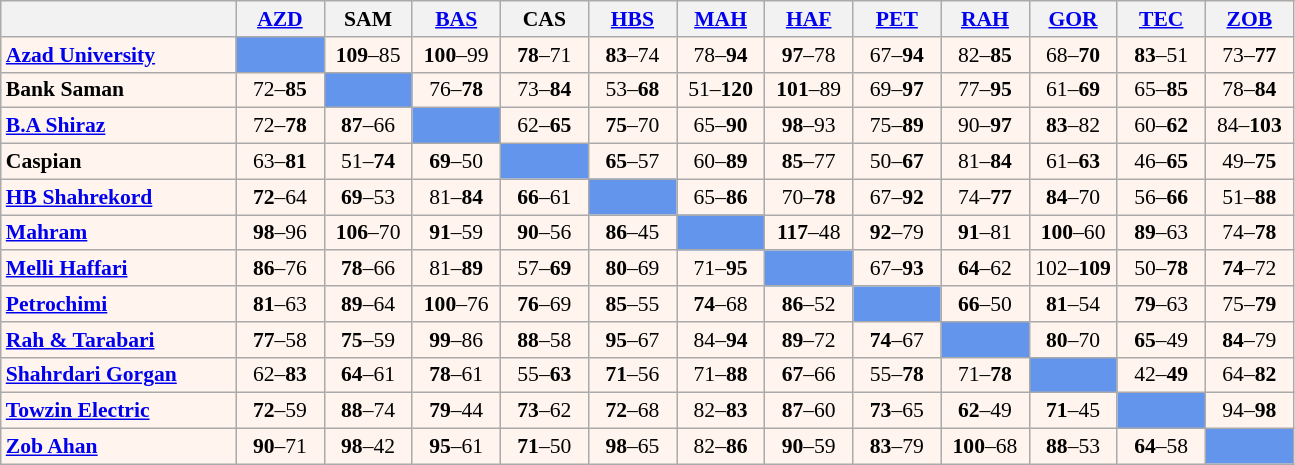<table cellspacing="0" cellpadding="3" style="background-color: #fff5ee; font-size: 90%; text-align: center" class="wikitable">
<tr>
<th width=150></th>
<th width=52><a href='#'>AZD</a></th>
<th width=52>SAM</th>
<th width=52><a href='#'>BAS</a></th>
<th width=52>CAS</th>
<th width=52><a href='#'>HBS</a></th>
<th width=52><a href='#'>MAH</a></th>
<th width=52><a href='#'>HAF</a></th>
<th width=52><a href='#'>PET</a></th>
<th width=52><a href='#'>RAH</a></th>
<th width=52><a href='#'>GOR</a></th>
<th width=52><a href='#'>TEC</a></th>
<th width=52><a href='#'>ZOB</a></th>
</tr>
<tr>
<td align=left><strong><a href='#'>Azad University</a></strong></td>
<td bgcolor="#6495ed"></td>
<td><strong>109</strong>–85</td>
<td><strong>100</strong>–99</td>
<td><strong>78</strong>–71</td>
<td><strong>83</strong>–74</td>
<td>78–<strong>94</strong></td>
<td><strong>97</strong>–78</td>
<td>67–<strong>94</strong></td>
<td>82–<strong>85</strong></td>
<td>68–<strong>70</strong></td>
<td><strong>83</strong>–51</td>
<td>73–<strong>77</strong></td>
</tr>
<tr>
<td align=left><strong>Bank Saman</strong></td>
<td>72–<strong>85</strong></td>
<td bgcolor="#6495ed"></td>
<td>76–<strong>78</strong></td>
<td>73–<strong>84</strong></td>
<td>53–<strong>68</strong></td>
<td>51–<strong>120</strong></td>
<td><strong>101</strong>–89</td>
<td>69–<strong>97</strong></td>
<td>77–<strong>95</strong></td>
<td>61–<strong>69</strong></td>
<td>65–<strong>85</strong></td>
<td>78–<strong>84</strong></td>
</tr>
<tr>
<td align=left><strong><a href='#'>B.A Shiraz</a></strong></td>
<td>72–<strong>78</strong></td>
<td><strong>87</strong>–66</td>
<td bgcolor="#6495ed"></td>
<td>62–<strong>65</strong></td>
<td><strong>75</strong>–70</td>
<td>65–<strong>90</strong></td>
<td><strong>98</strong>–93</td>
<td>75–<strong>89</strong></td>
<td>90–<strong>97</strong></td>
<td><strong>83</strong>–82</td>
<td>60–<strong>62</strong></td>
<td>84–<strong>103</strong></td>
</tr>
<tr>
<td align=left><strong>Caspian</strong></td>
<td>63–<strong>81</strong></td>
<td>51–<strong>74</strong></td>
<td><strong>69</strong>–50</td>
<td bgcolor="#6495ed"></td>
<td><strong>65</strong>–57</td>
<td>60–<strong>89</strong></td>
<td><strong>85</strong>–77</td>
<td>50–<strong>67</strong></td>
<td>81–<strong>84</strong></td>
<td>61–<strong>63</strong></td>
<td>46–<strong>65</strong></td>
<td>49–<strong>75</strong></td>
</tr>
<tr>
<td align=left><strong><a href='#'>HB Shahrekord</a></strong></td>
<td><strong>72</strong>–64</td>
<td><strong>69</strong>–53</td>
<td>81–<strong>84</strong></td>
<td><strong>66</strong>–61</td>
<td bgcolor="#6495ed"></td>
<td>65–<strong>86</strong></td>
<td>70–<strong>78</strong></td>
<td>67–<strong>92</strong></td>
<td>74–<strong>77</strong></td>
<td><strong>84</strong>–70</td>
<td>56–<strong>66</strong></td>
<td>51–<strong>88</strong></td>
</tr>
<tr>
<td align=left><strong><a href='#'>Mahram</a></strong></td>
<td><strong>98</strong>–96</td>
<td><strong>106</strong>–70</td>
<td><strong>91</strong>–59</td>
<td><strong>90</strong>–56</td>
<td><strong>86</strong>–45</td>
<td bgcolor="#6495ed"></td>
<td><strong>117</strong>–48</td>
<td><strong>92</strong>–79</td>
<td><strong>91</strong>–81</td>
<td><strong>100</strong>–60</td>
<td><strong>89</strong>–63</td>
<td>74–<strong>78</strong></td>
</tr>
<tr>
<td align=left><strong><a href='#'>Melli Haffari</a></strong></td>
<td><strong>86</strong>–76</td>
<td><strong>78</strong>–66</td>
<td>81–<strong>89</strong></td>
<td>57–<strong>69</strong></td>
<td><strong>80</strong>–69</td>
<td>71–<strong>95</strong></td>
<td bgcolor="#6495ed"></td>
<td>67–<strong>93</strong></td>
<td><strong>64</strong>–62</td>
<td>102–<strong>109</strong></td>
<td>50–<strong>78</strong></td>
<td><strong>74</strong>–72</td>
</tr>
<tr>
<td align=left><strong><a href='#'>Petrochimi</a></strong></td>
<td><strong>81</strong>–63</td>
<td><strong>89</strong>–64</td>
<td><strong>100</strong>–76</td>
<td><strong>76</strong>–69</td>
<td><strong>85</strong>–55</td>
<td><strong>74</strong>–68</td>
<td><strong>86</strong>–52</td>
<td bgcolor="#6495ed"></td>
<td><strong>66</strong>–50</td>
<td><strong>81</strong>–54</td>
<td><strong>79</strong>–63</td>
<td>75–<strong>79</strong></td>
</tr>
<tr>
<td align=left><strong><a href='#'>Rah & Tarabari</a></strong></td>
<td><strong>77</strong>–58</td>
<td><strong>75</strong>–59</td>
<td><strong>99</strong>–86</td>
<td><strong>88</strong>–58</td>
<td><strong>95</strong>–67</td>
<td>84–<strong>94</strong></td>
<td><strong>89</strong>–72</td>
<td><strong>74</strong>–67</td>
<td bgcolor="#6495ed"></td>
<td><strong>80</strong>–70</td>
<td><strong>65</strong>–49</td>
<td><strong>84</strong>–79</td>
</tr>
<tr>
<td align=left><strong><a href='#'>Shahrdari Gorgan</a></strong></td>
<td>62–<strong>83</strong></td>
<td><strong>64</strong>–61</td>
<td><strong>78</strong>–61</td>
<td>55–<strong>63</strong></td>
<td><strong>71</strong>–56</td>
<td>71–<strong>88</strong></td>
<td><strong>67</strong>–66</td>
<td>55–<strong>78</strong></td>
<td>71–<strong>78</strong></td>
<td bgcolor="#6495ed"></td>
<td>42–<strong>49</strong></td>
<td>64–<strong>82</strong></td>
</tr>
<tr>
<td align=left><strong><a href='#'>Towzin Electric</a></strong></td>
<td><strong>72</strong>–59</td>
<td><strong>88</strong>–74</td>
<td><strong>79</strong>–44</td>
<td><strong>73</strong>–62</td>
<td><strong>72</strong>–68</td>
<td>82–<strong>83</strong></td>
<td><strong>87</strong>–60</td>
<td><strong>73</strong>–65</td>
<td><strong>62</strong>–49</td>
<td><strong>71</strong>–45</td>
<td bgcolor="#6495ed"></td>
<td>94–<strong>98</strong></td>
</tr>
<tr>
<td align=left><strong><a href='#'>Zob Ahan</a></strong></td>
<td><strong>90</strong>–71</td>
<td><strong>98</strong>–42</td>
<td><strong>95</strong>–61</td>
<td><strong>71</strong>–50</td>
<td><strong>98</strong>–65</td>
<td>82–<strong>86</strong></td>
<td><strong>90</strong>–59</td>
<td><strong>83</strong>–79</td>
<td><strong>100</strong>–68</td>
<td><strong>88</strong>–53</td>
<td><strong>64</strong>–58</td>
<td bgcolor="#6495ed"></td>
</tr>
</table>
